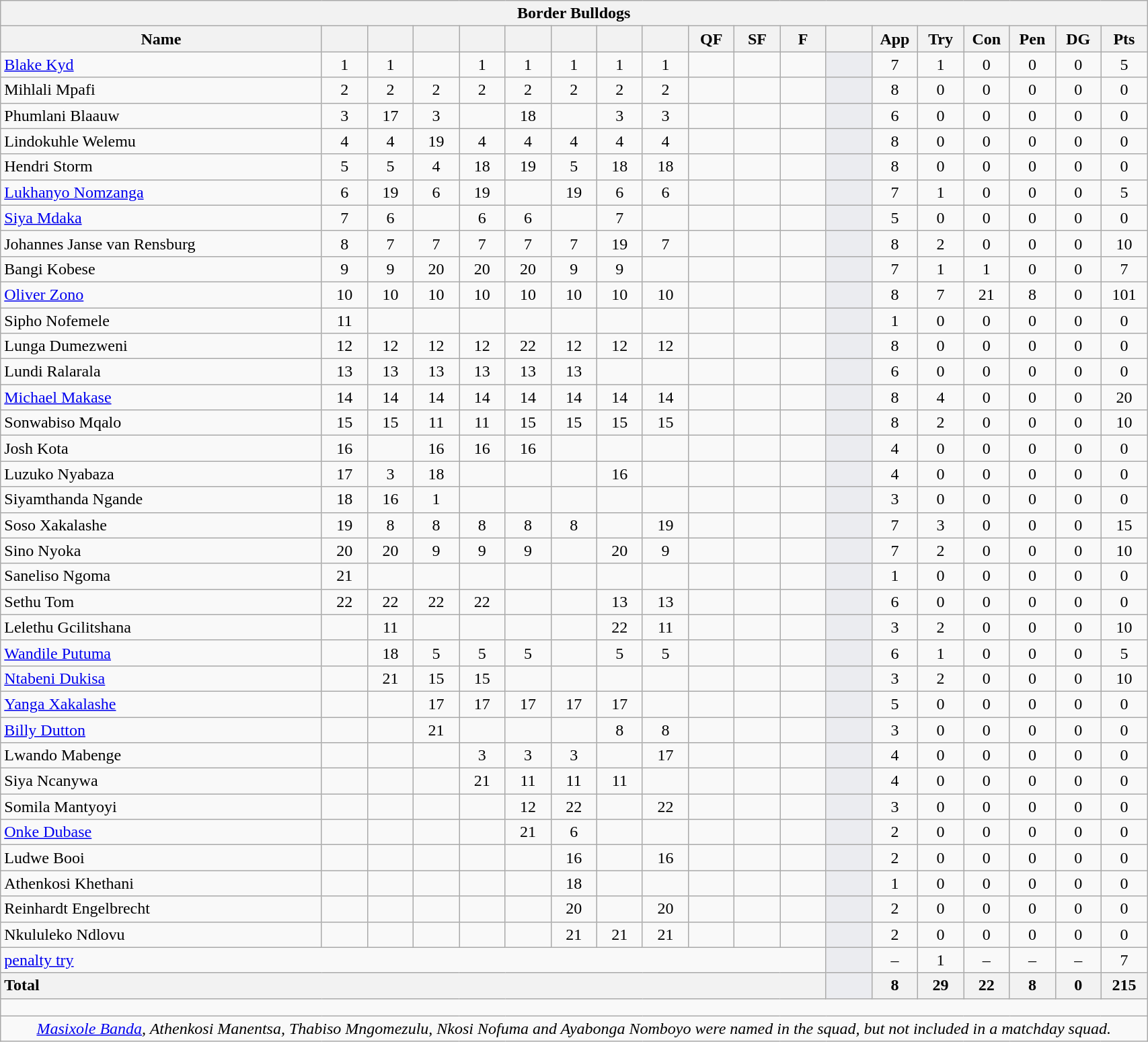<table class="wikitable collapsible collapsed" style="text-align:center; font-size:100%; width:90%">
<tr>
<th colspan="100%">Border Bulldogs</th>
</tr>
<tr>
<th style="width:28%;">Name</th>
<th style="width:4%;"></th>
<th style="width:4%;"></th>
<th style="width:4%;"></th>
<th style="width:4%;"></th>
<th style="width:4%;"></th>
<th style="width:4%;"></th>
<th style="width:4%;"></th>
<th style="width:4%;"></th>
<th style="width:4%;">QF</th>
<th style="width:4%;">SF</th>
<th style="width:4%;">F</th>
<th style="width:4%;"></th>
<th style="width:4%;">App</th>
<th style="width:4%;">Try</th>
<th style="width:4%;">Con</th>
<th style="width:4%;">Pen</th>
<th style="width:4%;">DG</th>
<th style="width:4%;">Pts</th>
</tr>
<tr>
<td style="text-align:left;"><a href='#'>Blake Kyd</a></td>
<td>1</td>
<td>1</td>
<td></td>
<td>1</td>
<td>1</td>
<td>1</td>
<td>1</td>
<td>1</td>
<td></td>
<td></td>
<td></td>
<td style="background:#EBECF0;"></td>
<td>7</td>
<td>1</td>
<td>0</td>
<td>0</td>
<td>0</td>
<td>5</td>
</tr>
<tr>
<td style="text-align:left;">Mihlali Mpafi</td>
<td>2</td>
<td>2</td>
<td>2</td>
<td>2</td>
<td>2</td>
<td>2</td>
<td>2</td>
<td>2</td>
<td></td>
<td></td>
<td></td>
<td style="background:#EBECF0;"></td>
<td>8</td>
<td>0</td>
<td>0</td>
<td>0</td>
<td>0</td>
<td>0</td>
</tr>
<tr>
<td style="text-align:left;">Phumlani Blaauw</td>
<td>3</td>
<td>17 </td>
<td>3</td>
<td></td>
<td>18 </td>
<td></td>
<td>3</td>
<td>3</td>
<td></td>
<td></td>
<td></td>
<td style="background:#EBECF0;"></td>
<td>6</td>
<td>0</td>
<td>0</td>
<td>0</td>
<td>0</td>
<td>0</td>
</tr>
<tr>
<td style="text-align:left;">Lindokuhle Welemu</td>
<td>4</td>
<td>4</td>
<td>19 </td>
<td>4</td>
<td>4</td>
<td>4</td>
<td>4</td>
<td>4</td>
<td></td>
<td></td>
<td></td>
<td style="background:#EBECF0;"></td>
<td>8</td>
<td>0</td>
<td>0</td>
<td>0</td>
<td>0</td>
<td>0</td>
</tr>
<tr>
<td style="text-align:left;">Hendri Storm</td>
<td>5</td>
<td>5</td>
<td>4</td>
<td>18 </td>
<td>19 </td>
<td>5</td>
<td>18 </td>
<td>18 </td>
<td></td>
<td></td>
<td></td>
<td style="background:#EBECF0;"></td>
<td>8</td>
<td>0</td>
<td>0</td>
<td>0</td>
<td>0</td>
<td>0</td>
</tr>
<tr>
<td style="text-align:left;"><a href='#'>Lukhanyo Nomzanga</a></td>
<td>6</td>
<td>19 </td>
<td>6</td>
<td>19 </td>
<td></td>
<td>19 </td>
<td>6</td>
<td>6</td>
<td></td>
<td></td>
<td></td>
<td style="background:#EBECF0;"></td>
<td>7</td>
<td>1</td>
<td>0</td>
<td>0</td>
<td>0</td>
<td>5</td>
</tr>
<tr>
<td style="text-align:left;"><a href='#'>Siya Mdaka</a></td>
<td>7</td>
<td>6</td>
<td></td>
<td>6</td>
<td>6</td>
<td></td>
<td>7</td>
<td></td>
<td></td>
<td></td>
<td></td>
<td style="background:#EBECF0;"></td>
<td>5</td>
<td>0</td>
<td>0</td>
<td>0</td>
<td>0</td>
<td>0</td>
</tr>
<tr>
<td style="text-align:left;">Johannes Janse van Rensburg</td>
<td>8</td>
<td>7</td>
<td>7</td>
<td>7</td>
<td>7</td>
<td>7</td>
<td>19 </td>
<td>7</td>
<td></td>
<td></td>
<td></td>
<td style="background:#EBECF0;"></td>
<td>8</td>
<td>2</td>
<td>0</td>
<td>0</td>
<td>0</td>
<td>10</td>
</tr>
<tr>
<td style="text-align:left;">Bangi Kobese</td>
<td>9</td>
<td>9</td>
<td>20 </td>
<td>20 </td>
<td>20 </td>
<td>9</td>
<td>9</td>
<td></td>
<td></td>
<td></td>
<td></td>
<td style="background:#EBECF0;"></td>
<td>7</td>
<td>1</td>
<td>1</td>
<td>0</td>
<td>0</td>
<td>7</td>
</tr>
<tr>
<td style="text-align:left;"><a href='#'>Oliver Zono</a></td>
<td>10</td>
<td>10</td>
<td>10</td>
<td>10</td>
<td>10</td>
<td>10</td>
<td>10</td>
<td>10</td>
<td></td>
<td></td>
<td></td>
<td style="background:#EBECF0;"></td>
<td>8</td>
<td>7</td>
<td>21</td>
<td>8</td>
<td>0</td>
<td>101</td>
</tr>
<tr>
<td style="text-align:left;">Sipho Nofemele</td>
<td>11</td>
<td></td>
<td></td>
<td></td>
<td></td>
<td></td>
<td></td>
<td></td>
<td></td>
<td></td>
<td></td>
<td style="background:#EBECF0;"></td>
<td>1</td>
<td>0</td>
<td>0</td>
<td>0</td>
<td>0</td>
<td>0</td>
</tr>
<tr>
<td style="text-align:left;">Lunga Dumezweni</td>
<td>12</td>
<td>12</td>
<td>12</td>
<td>12</td>
<td>22 </td>
<td>12</td>
<td>12</td>
<td>12</td>
<td></td>
<td></td>
<td></td>
<td style="background:#EBECF0;"></td>
<td>8</td>
<td>0</td>
<td>0</td>
<td>0</td>
<td>0</td>
<td>0</td>
</tr>
<tr>
<td style="text-align:left;">Lundi Ralarala</td>
<td>13</td>
<td>13</td>
<td>13</td>
<td>13</td>
<td>13</td>
<td>13</td>
<td></td>
<td></td>
<td></td>
<td></td>
<td></td>
<td style="background:#EBECF0;"></td>
<td>6</td>
<td>0</td>
<td>0</td>
<td>0</td>
<td>0</td>
<td>0</td>
</tr>
<tr>
<td style="text-align:left;"><a href='#'>Michael Makase</a></td>
<td>14</td>
<td>14</td>
<td>14</td>
<td>14</td>
<td>14</td>
<td>14</td>
<td>14</td>
<td>14</td>
<td></td>
<td></td>
<td></td>
<td style="background:#EBECF0;"></td>
<td>8</td>
<td>4</td>
<td>0</td>
<td>0</td>
<td>0</td>
<td>20</td>
</tr>
<tr>
<td style="text-align:left;">Sonwabiso Mqalo</td>
<td>15</td>
<td>15</td>
<td>11</td>
<td>11</td>
<td>15</td>
<td>15</td>
<td>15</td>
<td>15</td>
<td></td>
<td></td>
<td></td>
<td style="background:#EBECF0;"></td>
<td>8</td>
<td>2</td>
<td>0</td>
<td>0</td>
<td>0</td>
<td>10</td>
</tr>
<tr>
<td style="text-align:left;">Josh Kota</td>
<td>16 </td>
<td></td>
<td>16 </td>
<td>16 </td>
<td>16 </td>
<td></td>
<td></td>
<td></td>
<td></td>
<td></td>
<td></td>
<td style="background:#EBECF0;"></td>
<td>4</td>
<td>0</td>
<td>0</td>
<td>0</td>
<td>0</td>
<td>0</td>
</tr>
<tr>
<td style="text-align:left;">Luzuko Nyabaza</td>
<td>17 </td>
<td>3</td>
<td>18 </td>
<td></td>
<td></td>
<td></td>
<td>16 </td>
<td></td>
<td></td>
<td></td>
<td></td>
<td style="background:#EBECF0;"></td>
<td>4</td>
<td>0</td>
<td>0</td>
<td>0</td>
<td>0</td>
<td>0</td>
</tr>
<tr>
<td style="text-align:left;">Siyamthanda Ngande</td>
<td>18 </td>
<td>16 </td>
<td>1</td>
<td></td>
<td></td>
<td></td>
<td></td>
<td></td>
<td></td>
<td></td>
<td></td>
<td style="background:#EBECF0;"></td>
<td>3</td>
<td>0</td>
<td>0</td>
<td>0</td>
<td>0</td>
<td>0</td>
</tr>
<tr>
<td style="text-align:left;">Soso Xakalashe</td>
<td>19 </td>
<td>8</td>
<td>8</td>
<td>8</td>
<td>8</td>
<td>8</td>
<td></td>
<td>19 </td>
<td></td>
<td></td>
<td></td>
<td style="background:#EBECF0;"></td>
<td>7</td>
<td>3</td>
<td>0</td>
<td>0</td>
<td>0</td>
<td>15</td>
</tr>
<tr>
<td style="text-align:left;">Sino Nyoka</td>
<td>20 </td>
<td>20 </td>
<td>9</td>
<td>9</td>
<td>9</td>
<td></td>
<td>20 </td>
<td>9</td>
<td></td>
<td></td>
<td></td>
<td style="background:#EBECF0;"></td>
<td>7</td>
<td>2</td>
<td>0</td>
<td>0</td>
<td>0</td>
<td>10</td>
</tr>
<tr>
<td style="text-align:left;">Saneliso Ngoma</td>
<td>21 </td>
<td></td>
<td></td>
<td></td>
<td></td>
<td></td>
<td></td>
<td></td>
<td></td>
<td></td>
<td></td>
<td style="background:#EBECF0;"></td>
<td>1</td>
<td>0</td>
<td>0</td>
<td>0</td>
<td>0</td>
<td>0</td>
</tr>
<tr>
<td style="text-align:left;">Sethu Tom</td>
<td>22 </td>
<td>22 </td>
<td>22 </td>
<td>22 </td>
<td></td>
<td></td>
<td>13</td>
<td>13</td>
<td></td>
<td></td>
<td></td>
<td style="background:#EBECF0;"></td>
<td>6</td>
<td>0</td>
<td>0</td>
<td>0</td>
<td>0</td>
<td>0</td>
</tr>
<tr>
<td style="text-align:left;">Lelethu Gcilitshana</td>
<td></td>
<td>11</td>
<td></td>
<td></td>
<td></td>
<td></td>
<td>22 </td>
<td>11</td>
<td></td>
<td></td>
<td></td>
<td style="background:#EBECF0;"></td>
<td>3</td>
<td>2</td>
<td>0</td>
<td>0</td>
<td>0</td>
<td>10</td>
</tr>
<tr>
<td style="text-align:left;"><a href='#'>Wandile Putuma</a></td>
<td></td>
<td>18 </td>
<td>5</td>
<td>5</td>
<td>5</td>
<td></td>
<td>5</td>
<td>5</td>
<td></td>
<td></td>
<td></td>
<td style="background:#EBECF0;"></td>
<td>6</td>
<td>1</td>
<td>0</td>
<td>0</td>
<td>0</td>
<td>5</td>
</tr>
<tr>
<td style="text-align:left;"><a href='#'>Ntabeni Dukisa</a></td>
<td></td>
<td>21 </td>
<td>15</td>
<td>15</td>
<td></td>
<td></td>
<td></td>
<td></td>
<td></td>
<td></td>
<td></td>
<td style="background:#EBECF0;"></td>
<td>3</td>
<td>2</td>
<td>0</td>
<td>0</td>
<td>0</td>
<td>10</td>
</tr>
<tr>
<td style="text-align:left;"><a href='#'>Yanga Xakalashe</a></td>
<td></td>
<td></td>
<td>17 </td>
<td>17 </td>
<td>17 </td>
<td>17 </td>
<td>17 </td>
<td></td>
<td></td>
<td></td>
<td></td>
<td style="background:#EBECF0;"></td>
<td>5</td>
<td>0</td>
<td>0</td>
<td>0</td>
<td>0</td>
<td>0</td>
</tr>
<tr>
<td style="text-align:left;"><a href='#'>Billy Dutton</a></td>
<td></td>
<td></td>
<td>21 </td>
<td></td>
<td></td>
<td></td>
<td>8</td>
<td>8</td>
<td></td>
<td></td>
<td></td>
<td style="background:#EBECF0;"></td>
<td>3</td>
<td>0</td>
<td>0</td>
<td>0</td>
<td>0</td>
<td>0</td>
</tr>
<tr>
<td style="text-align:left;">Lwando Mabenge</td>
<td></td>
<td></td>
<td></td>
<td>3</td>
<td>3</td>
<td>3</td>
<td></td>
<td>17 </td>
<td></td>
<td></td>
<td></td>
<td style="background:#EBECF0;"></td>
<td>4</td>
<td>0</td>
<td>0</td>
<td>0</td>
<td>0</td>
<td>0</td>
</tr>
<tr>
<td style="text-align:left;">Siya Ncanywa</td>
<td></td>
<td></td>
<td></td>
<td>21 </td>
<td>11</td>
<td>11</td>
<td>11</td>
<td></td>
<td></td>
<td></td>
<td></td>
<td style="background:#EBECF0;"></td>
<td>4</td>
<td>0</td>
<td>0</td>
<td>0</td>
<td>0</td>
<td>0</td>
</tr>
<tr>
<td style="text-align:left;">Somila Mantyoyi</td>
<td></td>
<td></td>
<td></td>
<td></td>
<td>12</td>
<td>22 </td>
<td></td>
<td>22 </td>
<td></td>
<td></td>
<td></td>
<td style="background:#EBECF0;"></td>
<td>3</td>
<td>0</td>
<td>0</td>
<td>0</td>
<td>0</td>
<td>0</td>
</tr>
<tr>
<td style="text-align:left;"><a href='#'>Onke Dubase</a></td>
<td></td>
<td></td>
<td></td>
<td></td>
<td>21 </td>
<td>6</td>
<td></td>
<td></td>
<td></td>
<td></td>
<td></td>
<td style="background:#EBECF0;"></td>
<td>2</td>
<td>0</td>
<td>0</td>
<td>0</td>
<td>0</td>
<td>0</td>
</tr>
<tr>
<td style="text-align:left;">Ludwe Booi</td>
<td></td>
<td></td>
<td></td>
<td></td>
<td></td>
<td>16 </td>
<td></td>
<td>16 </td>
<td></td>
<td></td>
<td></td>
<td style="background:#EBECF0;"></td>
<td>2</td>
<td>0</td>
<td>0</td>
<td>0</td>
<td>0</td>
<td>0</td>
</tr>
<tr>
<td style="text-align:left;">Athenkosi Khethani</td>
<td></td>
<td></td>
<td></td>
<td></td>
<td></td>
<td>18 </td>
<td></td>
<td></td>
<td></td>
<td></td>
<td></td>
<td style="background:#EBECF0;"></td>
<td>1</td>
<td>0</td>
<td>0</td>
<td>0</td>
<td>0</td>
<td>0</td>
</tr>
<tr>
<td style="text-align:left;">Reinhardt Engelbrecht</td>
<td></td>
<td></td>
<td></td>
<td></td>
<td></td>
<td>20 </td>
<td></td>
<td>20 </td>
<td></td>
<td></td>
<td></td>
<td style="background:#EBECF0;"></td>
<td>2</td>
<td>0</td>
<td>0</td>
<td>0</td>
<td>0</td>
<td>0</td>
</tr>
<tr>
<td style="text-align:left;">Nkululeko Ndlovu</td>
<td></td>
<td></td>
<td></td>
<td></td>
<td></td>
<td>21 </td>
<td>21 </td>
<td>21</td>
<td></td>
<td></td>
<td></td>
<td style="background:#EBECF0;"></td>
<td>2</td>
<td>0</td>
<td>0</td>
<td>0</td>
<td>0</td>
<td>0</td>
</tr>
<tr>
<td colspan="12" style="text-align:left;"><a href='#'>penalty try</a></td>
<td style="background:#EBECF0;"></td>
<td>–</td>
<td>1</td>
<td>–</td>
<td>–</td>
<td>–</td>
<td>7</td>
</tr>
<tr>
<th colspan="12" style="text-align:left;">Total</th>
<th style="background:#EBECF0;"></th>
<th>8</th>
<th>29</th>
<th>22</th>
<th>8</th>
<th>0</th>
<th>215</th>
</tr>
<tr class="sortbottom">
<td colspan="100%" style="height: 10px;"></td>
</tr>
<tr class="sortbottom">
<td colspan="100%" style="text-align:center;"><em><a href='#'>Masixole Banda</a>, Athenkosi Manentsa, Thabiso Mngomezulu, Nkosi Nofuma and Ayabonga Nomboyo were named in the squad, but not included in a matchday squad.</em></td>
</tr>
</table>
